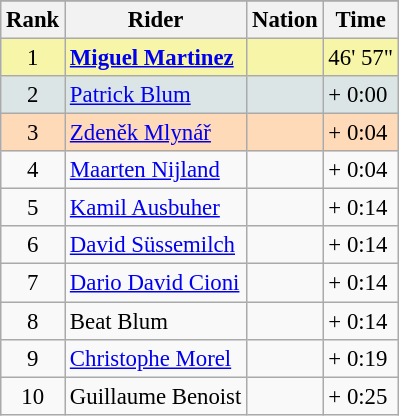<table class="wikitable" style="font-size:95%;">
<tr>
</tr>
<tr>
<th>Rank</th>
<th>Rider</th>
<th>Nation</th>
<th>Time</th>
</tr>
<tr bgcolor="#F7F6A8">
<td align="center">1</td>
<td><strong><a href='#'>Miguel Martinez</a></strong></td>
<td></td>
<td>46' 57"</td>
</tr>
<tr bgcolor="#DCE5E5">
<td align="center">2</td>
<td><a href='#'>Patrick Blum</a></td>
<td></td>
<td>+ 0:00</td>
</tr>
<tr bgcolor="#FFDAB9">
<td align="center">3</td>
<td><a href='#'>Zdeněk Mlynář</a></td>
<td></td>
<td>+ 0:04</td>
</tr>
<tr>
<td align="center">4</td>
<td><a href='#'>Maarten Nijland</a></td>
<td></td>
<td>+ 0:04</td>
</tr>
<tr>
<td align="center">5</td>
<td><a href='#'>Kamil Ausbuher</a></td>
<td></td>
<td>+ 0:14</td>
</tr>
<tr>
<td align="center">6</td>
<td><a href='#'>David Süssemilch</a></td>
<td></td>
<td>+ 0:14</td>
</tr>
<tr>
<td align="center">7</td>
<td><a href='#'>Dario David Cioni</a></td>
<td></td>
<td>+ 0:14</td>
</tr>
<tr>
<td align="center">8</td>
<td>Beat Blum</td>
<td></td>
<td>+ 0:14</td>
</tr>
<tr>
<td align="center">9</td>
<td><a href='#'>Christophe Morel</a></td>
<td></td>
<td>+ 0:19</td>
</tr>
<tr>
<td align="center">10</td>
<td>Guillaume Benoist</td>
<td></td>
<td>+ 0:25</td>
</tr>
</table>
